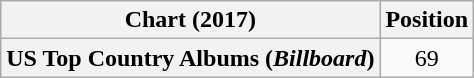<table class="wikitable plainrowheaders" style="text-align:center">
<tr>
<th scope="col">Chart (2017)</th>
<th scope="col">Position</th>
</tr>
<tr>
<th scope="row">US Top Country Albums (<em>Billboard</em>)</th>
<td>69</td>
</tr>
</table>
